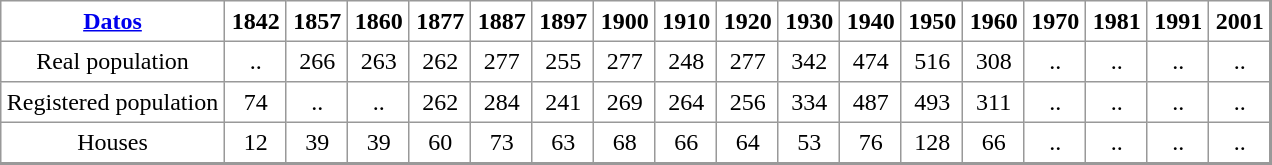<table align="center" rules="all" cellspacing="0" cellpadding="4" style="border: 1px solid #999; border-right: 2px solid #999; border-bottom:2px solid #999">
<tr>
<th><a href='#'>Datos</a></th>
<th>1842</th>
<th>1857</th>
<th>1860</th>
<th>1877</th>
<th>1887</th>
<th>1897</th>
<th>1900</th>
<th>1910</th>
<th>1920</th>
<th>1930</th>
<th>1940</th>
<th>1950</th>
<th>1960</th>
<th>1970</th>
<th>1981</th>
<th>1991</th>
<th>2001</th>
</tr>
<tr>
<td align=center>Real population</td>
<td align=center>..</td>
<td align=center>266</td>
<td align=center>263</td>
<td align=center>262</td>
<td align=center>277</td>
<td align=center>255</td>
<td align=center>277</td>
<td align=center>248</td>
<td align=center>277</td>
<td align=center>342</td>
<td align=center>474</td>
<td align=center>516</td>
<td align=center>308</td>
<td align=center>..</td>
<td align=center>..</td>
<td align=center>..</td>
<td align=center>..</td>
</tr>
<tr>
<td align=center>Registered population</td>
<td align=center>74</td>
<td align=center>..</td>
<td align=center>..</td>
<td align=center>262</td>
<td align=center>284</td>
<td align=center>241</td>
<td align=center>269</td>
<td align=center>264</td>
<td align=center>256</td>
<td align=center>334</td>
<td align=center>487</td>
<td align=center>493</td>
<td align=center>311</td>
<td align=center>..</td>
<td align=center>..</td>
<td align=center>..</td>
<td align=center>..</td>
</tr>
<tr>
<td align=center>Houses</td>
<td align=center>12</td>
<td align=center>39</td>
<td align=center>39</td>
<td align=center>60</td>
<td align=center>73</td>
<td align=center>63</td>
<td align=center>68</td>
<td align=center>66</td>
<td align=center>64</td>
<td align=center>53</td>
<td align=center>76</td>
<td align=center>128</td>
<td align=center>66</td>
<td align=center>..</td>
<td align=center>..</td>
<td align=center>..</td>
<td align=center>..</td>
</tr>
</table>
